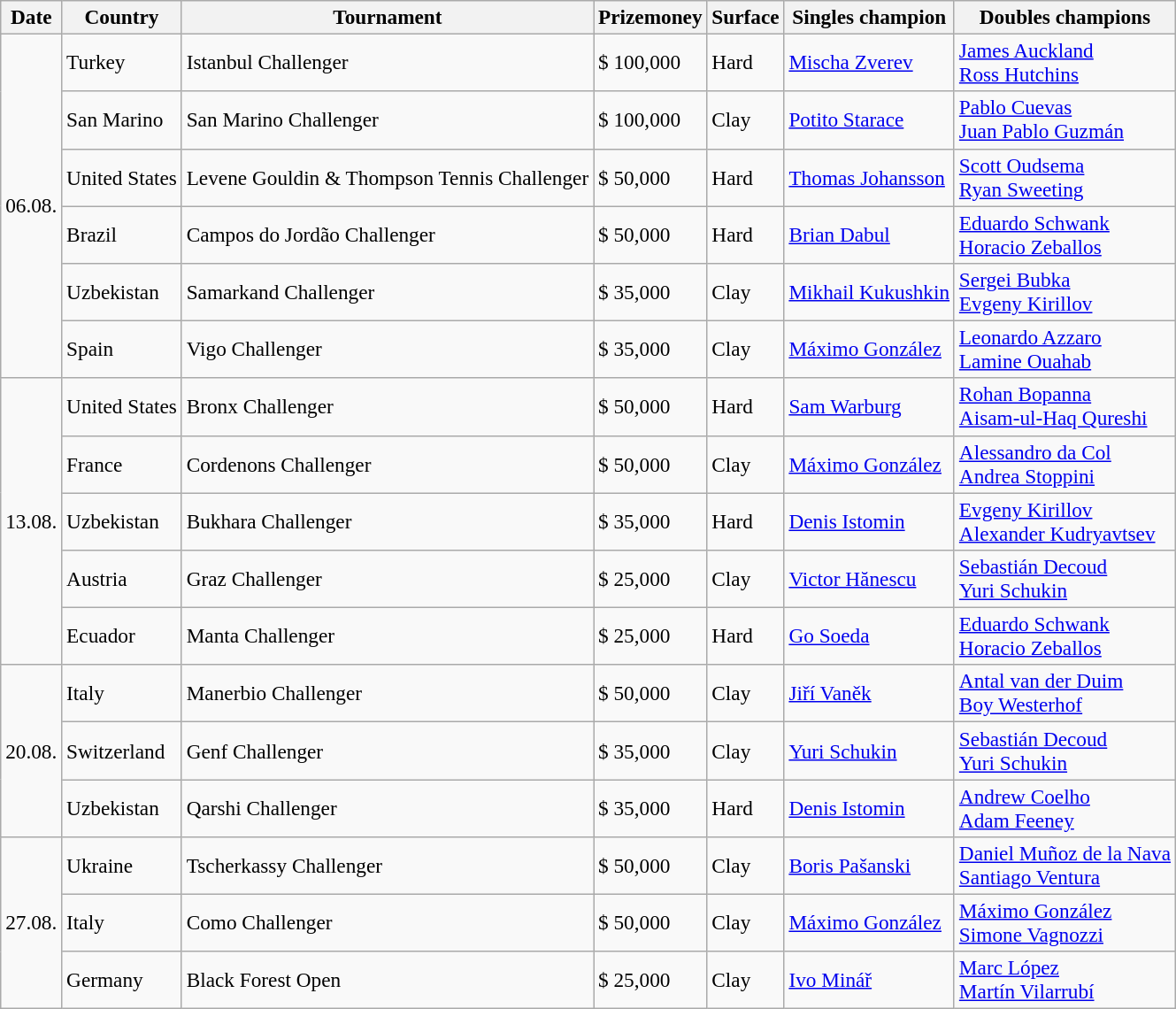<table class="sortable wikitable" style=font-size:97%>
<tr>
<th>Date</th>
<th>Country</th>
<th>Tournament</th>
<th>Prizemoney</th>
<th>Surface</th>
<th>Singles champion</th>
<th>Doubles champions</th>
</tr>
<tr>
<td rowspan="6">06.08.</td>
<td>Turkey</td>
<td>Istanbul Challenger</td>
<td>$ 100,000</td>
<td>Hard</td>
<td> <a href='#'>Mischa Zverev</a></td>
<td> <a href='#'>James Auckland</a><br> <a href='#'>Ross Hutchins</a></td>
</tr>
<tr>
<td>San Marino</td>
<td>San Marino Challenger</td>
<td>$ 100,000</td>
<td>Clay</td>
<td> <a href='#'>Potito Starace</a></td>
<td> <a href='#'>Pablo Cuevas</a><br> <a href='#'>Juan Pablo Guzmán</a></td>
</tr>
<tr>
<td>United States</td>
<td>Levene Gouldin & Thompson Tennis Challenger</td>
<td>$ 50,000</td>
<td>Hard</td>
<td> <a href='#'>Thomas Johansson</a></td>
<td> <a href='#'>Scott Oudsema</a><br>  <a href='#'>Ryan Sweeting</a></td>
</tr>
<tr>
<td>Brazil</td>
<td>Campos do Jordão Challenger</td>
<td>$ 50,000</td>
<td>Hard</td>
<td> <a href='#'>Brian Dabul</a></td>
<td> <a href='#'>Eduardo Schwank</a><br> <a href='#'>Horacio Zeballos</a></td>
</tr>
<tr>
<td>Uzbekistan</td>
<td>Samarkand Challenger</td>
<td>$ 35,000</td>
<td>Clay</td>
<td> <a href='#'>Mikhail Kukushkin</a></td>
<td> <a href='#'>Sergei Bubka</a> <br>  <a href='#'>Evgeny Kirillov</a></td>
</tr>
<tr>
<td>Spain</td>
<td>Vigo Challenger</td>
<td>$ 35,000</td>
<td>Clay</td>
<td> <a href='#'>Máximo González</a></td>
<td> <a href='#'>Leonardo Azzaro</a><br> <a href='#'>Lamine Ouahab</a></td>
</tr>
<tr>
<td rowspan="5">13.08.</td>
<td>United States</td>
<td>Bronx Challenger</td>
<td>$ 50,000</td>
<td>Hard</td>
<td> <a href='#'>Sam Warburg</a></td>
<td> <a href='#'>Rohan Bopanna</a><br> <a href='#'>Aisam-ul-Haq Qureshi</a></td>
</tr>
<tr>
<td>France</td>
<td>Cordenons Challenger</td>
<td>$ 50,000</td>
<td>Clay</td>
<td> <a href='#'>Máximo González</a></td>
<td> <a href='#'>Alessandro da Col</a> <br>  <a href='#'>Andrea Stoppini</a></td>
</tr>
<tr>
<td>Uzbekistan</td>
<td>Bukhara Challenger</td>
<td>$ 35,000</td>
<td>Hard</td>
<td> <a href='#'>Denis Istomin</a></td>
<td> <a href='#'>Evgeny Kirillov</a><br> <a href='#'>Alexander Kudryavtsev</a></td>
</tr>
<tr>
<td>Austria</td>
<td>Graz Challenger</td>
<td>$ 25,000</td>
<td>Clay</td>
<td> <a href='#'>Victor Hănescu</a></td>
<td> <a href='#'>Sebastián Decoud</a><br> <a href='#'>Yuri Schukin</a></td>
</tr>
<tr>
<td>Ecuador</td>
<td>Manta Challenger</td>
<td>$ 25,000</td>
<td>Hard</td>
<td> <a href='#'>Go Soeda</a></td>
<td> <a href='#'>Eduardo Schwank</a> <br>  <a href='#'>Horacio Zeballos</a></td>
</tr>
<tr>
<td rowspan="3">20.08.</td>
<td>Italy</td>
<td>Manerbio Challenger</td>
<td>$ 50,000</td>
<td>Clay</td>
<td> <a href='#'>Jiří Vaněk</a></td>
<td> <a href='#'>Antal van der Duim</a> <br>  <a href='#'>Boy Westerhof</a></td>
</tr>
<tr>
<td>Switzerland</td>
<td>Genf Challenger</td>
<td>$ 35,000</td>
<td>Clay</td>
<td> <a href='#'>Yuri Schukin</a></td>
<td> <a href='#'>Sebastián Decoud</a><br>  <a href='#'>Yuri Schukin</a></td>
</tr>
<tr>
<td>Uzbekistan</td>
<td>Qarshi Challenger</td>
<td>$ 35,000</td>
<td>Hard</td>
<td> <a href='#'>Denis Istomin</a></td>
<td> <a href='#'>Andrew Coelho</a> <br>  <a href='#'>Adam Feeney</a></td>
</tr>
<tr>
<td rowspan="3">27.08.</td>
<td>Ukraine</td>
<td>Tscherkassy Challenger</td>
<td>$ 50,000</td>
<td>Clay</td>
<td> <a href='#'>Boris Pašanski</a></td>
<td> <a href='#'>Daniel Muñoz de la Nava</a><br> <a href='#'>Santiago Ventura</a></td>
</tr>
<tr>
<td>Italy</td>
<td>Como Challenger</td>
<td>$ 50,000</td>
<td>Clay</td>
<td> <a href='#'>Máximo González</a></td>
<td> <a href='#'>Máximo González</a> <br>  <a href='#'>Simone Vagnozzi</a></td>
</tr>
<tr>
<td>Germany</td>
<td>Black Forest Open</td>
<td>$ 25,000</td>
<td>Clay</td>
<td> <a href='#'>Ivo Minář</a></td>
<td> <a href='#'>Marc López</a><br> <a href='#'>Martín Vilarrubí</a></td>
</tr>
</table>
